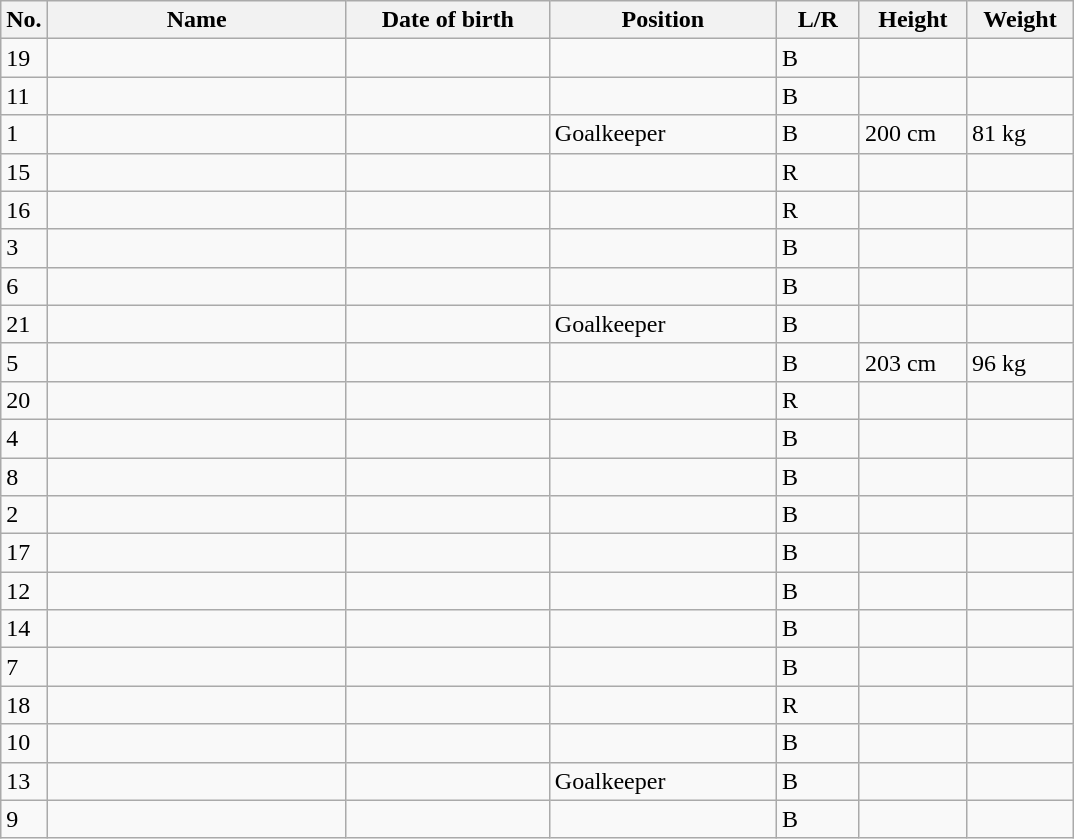<table class="wikitable sortable" style=font-size:100%; text-align:center;>
<tr>
<th>No.</th>
<th style=width:12em>Name</th>
<th style=width:8em>Date of birth</th>
<th style=width:9em>Position</th>
<th style=width:3em>L/R</th>
<th style=width:4em>Height</th>
<th style=width:4em>Weight</th>
</tr>
<tr>
<td>19</td>
<td align=left></td>
<td align=right></td>
<td></td>
<td>B</td>
<td></td>
<td></td>
</tr>
<tr>
<td>11</td>
<td align=left></td>
<td align=right></td>
<td></td>
<td>B</td>
<td></td>
<td></td>
</tr>
<tr>
<td>1</td>
<td align=left></td>
<td align=right></td>
<td>Goalkeeper</td>
<td>B</td>
<td>200 cm</td>
<td>81 kg</td>
</tr>
<tr>
<td>15</td>
<td align=left></td>
<td align=right></td>
<td></td>
<td>R</td>
<td></td>
<td></td>
</tr>
<tr>
<td>16</td>
<td align=left></td>
<td align=right></td>
<td></td>
<td>R</td>
<td></td>
<td></td>
</tr>
<tr>
<td>3</td>
<td align=left></td>
<td align=right></td>
<td></td>
<td>B</td>
<td></td>
<td></td>
</tr>
<tr>
<td>6</td>
<td align=left></td>
<td align=right></td>
<td></td>
<td>B</td>
<td></td>
<td></td>
</tr>
<tr>
<td>21</td>
<td align=left></td>
<td align=right></td>
<td>Goalkeeper</td>
<td>B</td>
<td></td>
<td></td>
</tr>
<tr>
<td>5</td>
<td align=left></td>
<td align=right></td>
<td></td>
<td>B</td>
<td>203 cm</td>
<td>96 kg</td>
</tr>
<tr>
<td>20</td>
<td align=left></td>
<td align=right></td>
<td></td>
<td>R</td>
<td></td>
<td></td>
</tr>
<tr>
<td>4</td>
<td align=left></td>
<td align=right></td>
<td></td>
<td>B</td>
<td></td>
<td></td>
</tr>
<tr>
<td>8</td>
<td align=left></td>
<td align=right></td>
<td></td>
<td>B</td>
<td></td>
<td></td>
</tr>
<tr>
<td>2</td>
<td align=left></td>
<td align=right></td>
<td></td>
<td>B</td>
<td></td>
<td></td>
</tr>
<tr>
<td>17</td>
<td align=left></td>
<td align=right></td>
<td></td>
<td>B</td>
<td></td>
<td></td>
</tr>
<tr>
<td>12</td>
<td align=left></td>
<td align=right></td>
<td></td>
<td>B</td>
<td></td>
<td></td>
</tr>
<tr>
<td>14</td>
<td align=left></td>
<td align=right></td>
<td></td>
<td>B</td>
<td></td>
<td></td>
</tr>
<tr>
<td>7</td>
<td align=left></td>
<td align=right></td>
<td></td>
<td>B</td>
<td></td>
<td></td>
</tr>
<tr>
<td>18</td>
<td align=left></td>
<td align=right></td>
<td></td>
<td>R</td>
<td></td>
<td></td>
</tr>
<tr>
<td>10</td>
<td align=left></td>
<td align=right></td>
<td></td>
<td>B</td>
<td></td>
<td></td>
</tr>
<tr>
<td>13</td>
<td align=left></td>
<td align=right></td>
<td>Goalkeeper</td>
<td>B</td>
<td></td>
<td></td>
</tr>
<tr>
<td>9</td>
<td align=left></td>
<td align=right></td>
<td></td>
<td>B</td>
<td></td>
<td></td>
</tr>
</table>
